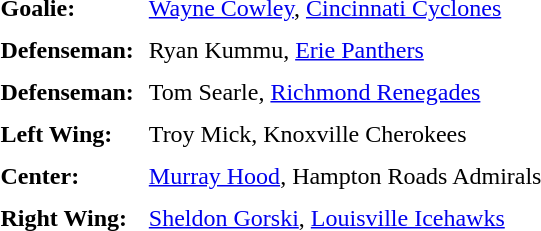<table cellpadding="1" cellspacing="8">
<tr>
<td><strong>Goalie:</strong></td>
<td><a href='#'>Wayne Cowley</a>, <a href='#'>Cincinnati Cyclones</a></td>
</tr>
<tr>
<td><strong>Defenseman:</strong></td>
<td>Ryan Kummu, <a href='#'>Erie Panthers</a></td>
</tr>
<tr>
<td><strong>Defenseman:</strong></td>
<td>Tom Searle, <a href='#'>Richmond Renegades</a></td>
</tr>
<tr>
<td><strong>Left Wing:</strong></td>
<td>Troy Mick, Knoxville Cherokees</td>
</tr>
<tr>
<td><strong>Center:</strong></td>
<td><a href='#'>Murray Hood</a>, Hampton Roads Admirals</td>
</tr>
<tr>
<td><strong>Right Wing:</strong></td>
<td><a href='#'>Sheldon Gorski</a>, <a href='#'>Louisville Icehawks</a></td>
</tr>
</table>
